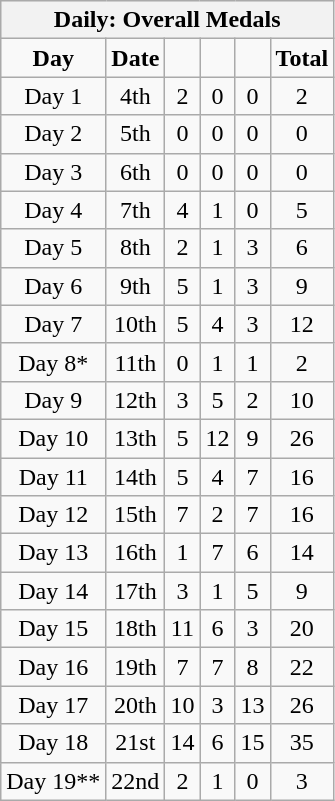<table class="wikitable" style="font-size:100%" align="left">
<tr bgcolor="#efefef">
<th colspan=10><strong>Daily: Overall Medals</strong></th>
</tr>
<tr style="text-align:center;">
<td><strong>Day</strong></td>
<td><strong>Date</strong></td>
<td></td>
<td></td>
<td></td>
<td><strong>Total</strong></td>
</tr>
<tr style="text-align:center;">
<td>Day 1</td>
<td>4th</td>
<td>2</td>
<td>0</td>
<td>0</td>
<td>2</td>
</tr>
<tr style="text-align:center;">
<td>Day 2</td>
<td>5th</td>
<td>0</td>
<td>0</td>
<td>0</td>
<td>0</td>
</tr>
<tr style="text-align:center;">
<td>Day 3</td>
<td>6th</td>
<td>0</td>
<td>0</td>
<td>0</td>
<td>0</td>
</tr>
<tr style="text-align:center;">
<td>Day 4</td>
<td>7th</td>
<td>4</td>
<td>1</td>
<td>0</td>
<td>5</td>
</tr>
<tr style="text-align:center;">
<td>Day 5</td>
<td>8th</td>
<td>2</td>
<td>1</td>
<td>3</td>
<td>6</td>
</tr>
<tr style="text-align:center;">
<td>Day 6</td>
<td>9th</td>
<td>5</td>
<td>1</td>
<td>3</td>
<td>9</td>
</tr>
<tr style="text-align:center;">
<td>Day 7</td>
<td>10th</td>
<td>5</td>
<td>4</td>
<td>3</td>
<td>12</td>
</tr>
<tr style="text-align:center;">
<td>Day 8*</td>
<td>11th</td>
<td>0</td>
<td>1</td>
<td>1</td>
<td>2</td>
</tr>
<tr style="text-align:center;">
<td>Day 9</td>
<td>12th</td>
<td>3</td>
<td>5</td>
<td>2</td>
<td>10</td>
</tr>
<tr style="text-align:center;">
<td>Day 10</td>
<td>13th</td>
<td>5</td>
<td>12</td>
<td>9</td>
<td>26</td>
</tr>
<tr style="text-align:center;">
<td>Day 11</td>
<td>14th</td>
<td>5</td>
<td>4</td>
<td>7</td>
<td>16</td>
</tr>
<tr style="text-align:center;">
<td>Day 12</td>
<td>15th</td>
<td>7</td>
<td>2</td>
<td>7</td>
<td>16</td>
</tr>
<tr style="text-align:center;">
<td>Day 13</td>
<td>16th</td>
<td>1</td>
<td>7</td>
<td>6</td>
<td>14</td>
</tr>
<tr style="text-align:center;">
<td>Day 14</td>
<td>17th</td>
<td>3</td>
<td>1</td>
<td>5</td>
<td>9</td>
</tr>
<tr style="text-align:center;">
<td>Day 15</td>
<td>18th</td>
<td>11</td>
<td>6</td>
<td>3</td>
<td>20</td>
</tr>
<tr style="text-align:center;">
<td>Day 16</td>
<td>19th</td>
<td>7</td>
<td>7</td>
<td>8</td>
<td>22</td>
</tr>
<tr style="text-align:center;">
<td>Day 17</td>
<td>20th</td>
<td>10</td>
<td>3</td>
<td>13</td>
<td>26</td>
</tr>
<tr style="text-align:center;">
<td>Day 18</td>
<td>21st</td>
<td>14</td>
<td>6</td>
<td>15</td>
<td>35</td>
</tr>
<tr style="text-align:center;">
<td>Day 19**</td>
<td>22nd</td>
<td>2</td>
<td>1</td>
<td>0</td>
<td>3</td>
</tr>
</table>
